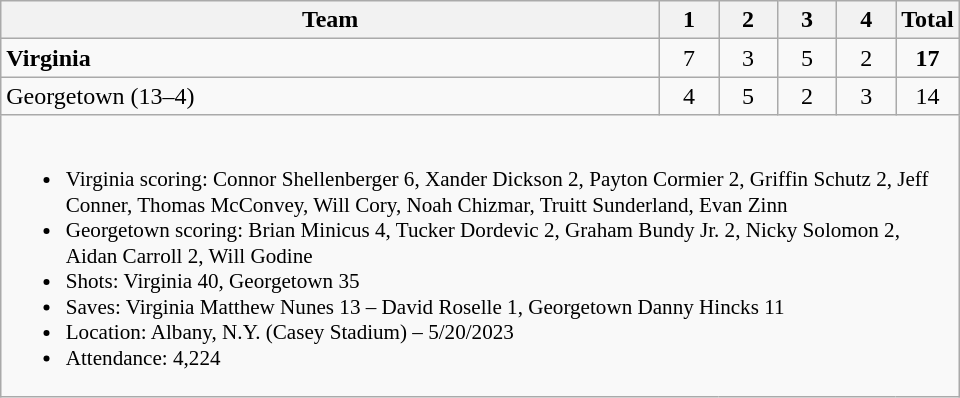<table class="wikitable" style="text-align:center; max-width:40em">
<tr>
<th>Team</th>
<th style="width:2em">1</th>
<th style="width:2em">2</th>
<th style="width:2em">3</th>
<th style="width:2em">4</th>
<th style="width:2em">Total</th>
</tr>
<tr>
<td style="text-align:left"><strong>Virginia</strong></td>
<td>7</td>
<td>3</td>
<td>5</td>
<td>2</td>
<td><strong>17</strong></td>
</tr>
<tr>
<td style="text-align:left">Georgetown (13–4)</td>
<td>4</td>
<td>5</td>
<td>2</td>
<td>3</td>
<td>14</td>
</tr>
<tr>
<td colspan=6 style="text-align:left; font-size:88%;"><br><ul><li>Virginia scoring: Connor Shellenberger 6, Xander Dickson 2, Payton Cormier 2, Griffin Schutz 2, Jeff Conner, Thomas McConvey,  Will Cory, Noah Chizmar, Truitt Sunderland, Evan Zinn</li><li>Georgetown scoring: Brian Minicus 4, Tucker Dordevic 2, Graham Bundy Jr. 2, Nicky Solomon 2, Aidan Carroll 2, Will Godine</li><li>Shots: Virginia 40, Georgetown 35</li><li>Saves: Virginia Matthew Nunes 13 – David Roselle 1, Georgetown Danny Hincks 11</li><li>Location: Albany, N.Y. (Casey Stadium) – 5/20/2023</li><li>Attendance: 4,224</li></ul></td>
</tr>
</table>
